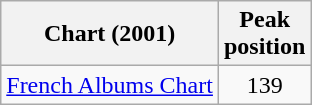<table class="wikitable">
<tr>
<th>Chart (2001)</th>
<th>Peak<br>position</th>
</tr>
<tr>
<td style="text-align:left;"><a href='#'>French Albums Chart</a></td>
<td style="text-align:center;">139</td>
</tr>
</table>
